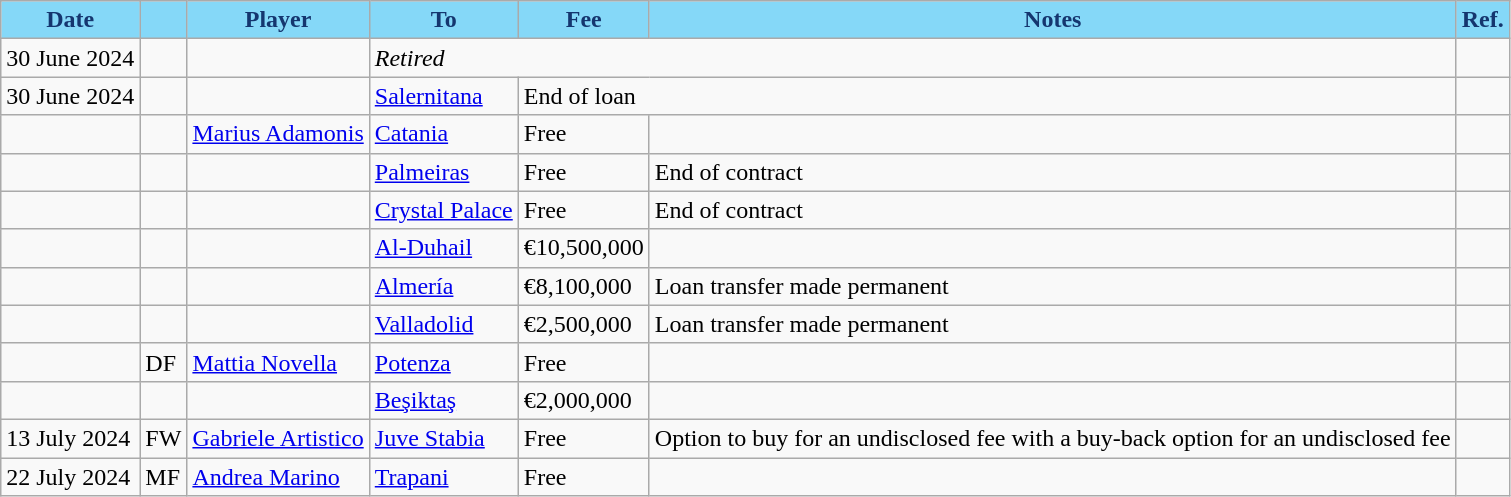<table class="wikitable plainrowheaders">
<tr>
<th style="background:#85D8F8; color:#15366F; text-align:center;">Date</th>
<th style="background:#85D8F8; color:#15366F; text-align:center;"></th>
<th style="background:#85D8F8; color:#15366F; text-align:center;">Player</th>
<th style="background:#85D8F8; color:#15366F; text-align:center;">To</th>
<th style="background:#85D8F8; color:#15366F; text-align:center;">Fee</th>
<th style="background:#85D8F8; color:#15366F; text-align:center;">Notes</th>
<th style="background:#85D8F8; color:#15366F; text-align:center;">Ref.</th>
</tr>
<tr>
<td>30 June 2024</td>
<td></td>
<td></td>
<td colspan="3"><em>Retired</em></td>
<td></td>
</tr>
<tr>
<td>30 June 2024</td>
<td align="center"></td>
<td></td>
<td> <a href='#'>Salernitana</a></td>
<td colspan="2">End of loan</td>
<td></td>
</tr>
<tr>
<td></td>
<td></td>
<td> <a href='#'>Marius Adamonis</a></td>
<td> <a href='#'>Catania</a></td>
<td>Free</td>
<td></td>
<td></td>
</tr>
<tr>
<td></td>
<td align="center"></td>
<td></td>
<td> <a href='#'>Palmeiras</a></td>
<td>Free</td>
<td>End of contract</td>
<td></td>
</tr>
<tr>
<td></td>
<td align="center"></td>
<td></td>
<td> <a href='#'>Crystal Palace</a></td>
<td>Free</td>
<td>End of contract</td>
<td></td>
</tr>
<tr>
<td></td>
<td align="center"></td>
<td></td>
<td> <a href='#'>Al-Duhail</a></td>
<td>€10,500,000</td>
<td></td>
<td></td>
</tr>
<tr>
<td></td>
<td align="center"></td>
<td></td>
<td> <a href='#'>Almería</a></td>
<td>€8,100,000</td>
<td>Loan transfer made permanent</td>
<td></td>
</tr>
<tr>
<td></td>
<td align="center"></td>
<td></td>
<td> <a href='#'>Valladolid</a></td>
<td>€2,500,000</td>
<td>Loan transfer made permanent</td>
<td></td>
</tr>
<tr>
<td></td>
<td>DF</td>
<td> <a href='#'>Mattia Novella</a></td>
<td> <a href='#'>Potenza</a></td>
<td>Free</td>
<td></td>
<td></td>
</tr>
<tr>
<td></td>
<td align="center"></td>
<td></td>
<td> <a href='#'>Beşiktaş</a></td>
<td>€2,000,000</td>
<td></td>
<td></td>
</tr>
<tr>
<td>13 July 2024</td>
<td>FW</td>
<td> <a href='#'>Gabriele Artistico</a></td>
<td> <a href='#'>Juve Stabia</a></td>
<td>Free</td>
<td>Option to buy for an undisclosed fee with a buy-back option for an undisclosed fee</td>
<td></td>
</tr>
<tr>
<td>22 July 2024</td>
<td>MF</td>
<td> <a href='#'>Andrea Marino</a></td>
<td> <a href='#'>Trapani</a></td>
<td>Free</td>
<td></td>
<td></td>
</tr>
</table>
